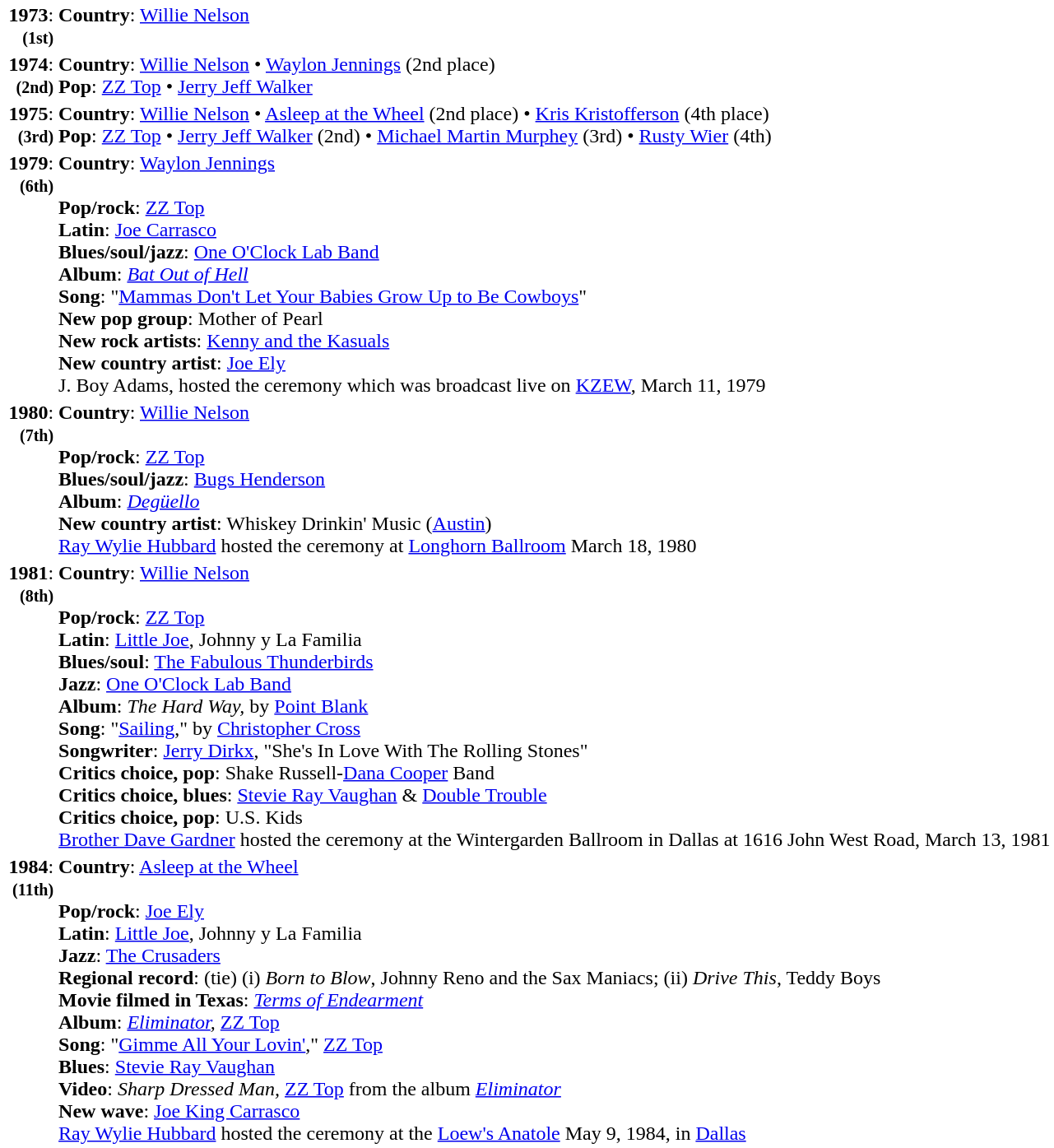<table valign="top"; border="0" cellpadding="1" style="color: black; background-color: #FFFFFF;">
<tr valign="top">
<td width="5%" style="text-align:right"><strong>1973</strong>:<br><small><strong>(1st)</strong></small></td>
<td width="95%" style="text-align:left"><strong>Country</strong>: <a href='#'>Willie Nelson</a></td>
</tr>
<tr valign="top">
<td width="5%" style="text-align:right"><strong>1974</strong>:<br><small><strong>(2nd)</strong></small></td>
<td width="95%" style="text-align:left"><strong>Country</strong>: <a href='#'>Willie Nelson</a> • <a href='#'>Waylon Jennings</a> (2nd place)<div><strong>Pop</strong>: <a href='#'>ZZ Top</a> • <a href='#'>Jerry Jeff Walker</a></div></td>
</tr>
<tr valign="top">
<td width="5%" style="text-align:right"><strong>1975</strong>:<br><small><strong>(3rd)</strong></small></td>
<td width="95%" style="text-align:left"><strong>Country</strong>: <a href='#'>Willie Nelson</a> • <a href='#'>Asleep at the Wheel</a> (2nd place) • <a href='#'>Kris Kristofferson</a> (4th place)<div><strong>Pop</strong>: <a href='#'>ZZ Top</a> • <a href='#'>Jerry Jeff Walker</a> (2nd) • <a href='#'>Michael Martin Murphey</a> (3rd) • <a href='#'>Rusty Wier</a> (4th)</div></td>
</tr>
<tr valign="top">
<td width="5%" style="text-align:right"><strong>1979</strong>:<br><small><strong>(6th)</strong></small></td>
<td width="95%" style="text-align:left"><strong>Country</strong>: <a href='#'>Waylon Jennings</a><div><br><strong>Pop/rock</strong>: <a href='#'>ZZ Top</a><br>
<strong>Latin</strong>: <a href='#'>Joe Carrasco</a><br>
<strong>Blues/soul/jazz</strong>: <a href='#'>One O'Clock Lab Band</a><br>
<strong>Album</strong>: <em><a href='#'>Bat Out of Hell</a></em><br>
<strong>Song</strong>: "<a href='#'>Mammas Don't Let Your Babies Grow Up to Be Cowboys</a>"<br>
<strong>New pop group</strong>: Mother of Pearl<br>
<strong>New rock artists</strong>: <a href='#'>Kenny and the Kasuals</a><br>
<strong>New country artist</strong>: <a href='#'>Joe Ely</a><br>
J. Boy Adams, hosted the ceremony which was broadcast live on <a href='#'>KZEW</a>, March 11, 1979</div></td>
</tr>
<tr valign="top">
<td width="5%" style="text-align:right"><strong>1980</strong>:<br><small><strong>(7th)</strong></small></td>
<td width="95%" style="text-align:left"><strong>Country</strong>: <a href='#'>Willie Nelson</a><div><br><strong>Pop/rock</strong>: <a href='#'>ZZ Top</a><br>
<strong>Blues/soul/jazz</strong>: <a href='#'>Bugs Henderson</a><br>
<strong>Album</strong>: <em><a href='#'>Degüello</a></em><br>
<strong>New country artist</strong>: Whiskey Drinkin' Music (<a href='#'>Austin</a>)<br>
<a href='#'>Ray Wylie Hubbard</a> hosted the ceremony at <a href='#'>Longhorn Ballroom</a> March 18, 1980</div></td>
</tr>
<tr valign="top">
<td width="5%" style="text-align:right"><strong>1981</strong>:<br><small><strong>(8th)</strong></small></td>
<td width="95%" style="text-align:left"><strong>Country</strong>: <a href='#'>Willie Nelson</a><div><br><strong>Pop/rock</strong>: <a href='#'>ZZ Top</a><br>
<strong>Latin</strong>: <a href='#'>Little Joe</a>, Johnny y La Familia<br>
<strong>Blues/soul</strong>: <a href='#'>The Fabulous Thunderbirds</a><br>
<strong>Jazz</strong>: <a href='#'>One O'Clock Lab Band</a><br>
<strong>Album</strong>: <em>The Hard Way,</em> by <a href='#'>Point Blank</a><br>
<strong>Song</strong>: "<a href='#'>Sailing</a>," by <a href='#'>Christopher Cross</a><br>
<strong>Songwriter</strong>: <a href='#'>Jerry Dirkx</a>, "She's In Love With The Rolling Stones"<br>
<strong>Critics choice, pop</strong>: Shake Russell-<a href='#'>Dana Cooper</a> Band<br>
<strong>Critics choice, blues</strong>: <a href='#'>Stevie Ray Vaughan</a> & <a href='#'>Double Trouble</a><br>
<strong>Critics choice, pop</strong>: U.S. Kids<br>
<a href='#'>Brother Dave Gardner</a> hosted the ceremony at the Wintergarden Ballroom in Dallas at 1616 John West Road, March 13, 1981</div></td>
</tr>
<tr valign="top">
<td width="5%" style="text-align:right"><strong>1984</strong>:<br><small><strong>(11th)</strong></small></td>
<td width="95%" style="text-align:left"><strong>Country</strong>: <a href='#'>Asleep at the Wheel</a><div><br><strong>Pop/rock</strong>: <a href='#'>Joe Ely</a><br>
<strong>Latin</strong>: <a href='#'>Little Joe</a>, Johnny y La Familia<br>
<strong>Jazz</strong>: <a href='#'>The Crusaders</a><br>
<strong>Regional record</strong>: (tie) (i) <em>Born to Blow</em>, Johnny Reno and the Sax Maniacs; (ii) <em>Drive This</em>, Teddy Boys<br>
<strong>Movie filmed in Texas</strong>: <em><a href='#'>Terms of Endearment</a></em><br>
<strong>Album</strong>: <em><a href='#'>Eliminator</a>,</em> <a href='#'>ZZ Top</a><br>
<strong>Song</strong>: "<a href='#'>Gimme All Your Lovin'</a>," <a href='#'>ZZ Top</a><br>
<strong>Blues</strong>: <a href='#'>Stevie Ray Vaughan</a><br>
<strong>Video</strong>: <em>Sharp Dressed Man,</em> <a href='#'>ZZ Top</a> from the album <em><a href='#'>Eliminator</a></em><br>
<strong>New wave</strong>: <a href='#'>Joe King Carrasco</a><br>
<a href='#'>Ray Wylie Hubbard</a> hosted the ceremony at the <a href='#'>Loew's Anatole</a> May 9, 1984, in <a href='#'>Dallas</a></div></td>
</tr>
</table>
